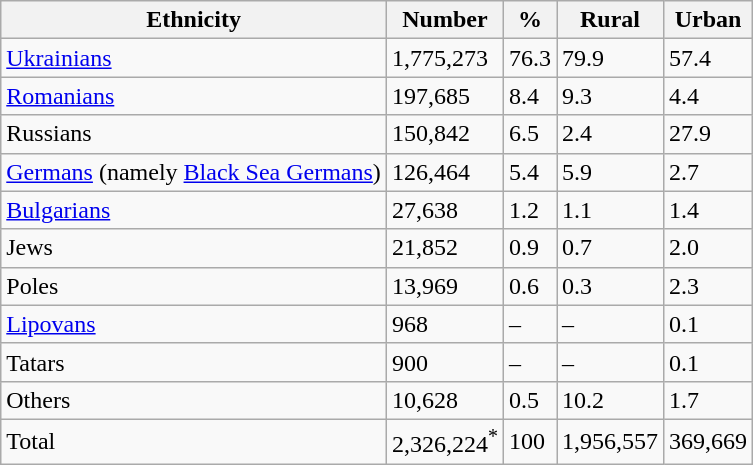<table class="wikitable">
<tr>
<th>Ethnicity</th>
<th>Number</th>
<th>%</th>
<th>Rural</th>
<th>Urban</th>
</tr>
<tr>
<td><a href='#'>Ukrainians</a></td>
<td>1,775,273</td>
<td>76.3</td>
<td>79.9</td>
<td>57.4</td>
</tr>
<tr>
<td><a href='#'>Romanians</a></td>
<td>197,685</td>
<td>8.4</td>
<td>9.3</td>
<td>4.4</td>
</tr>
<tr>
<td>Russians</td>
<td>150,842</td>
<td>6.5</td>
<td>2.4</td>
<td>27.9</td>
</tr>
<tr>
<td><a href='#'>Germans</a> (namely <a href='#'>Black Sea Germans</a>)</td>
<td>126,464</td>
<td>5.4</td>
<td>5.9</td>
<td>2.7</td>
</tr>
<tr>
<td><a href='#'>Bulgarians</a></td>
<td>27,638</td>
<td>1.2</td>
<td>1.1</td>
<td>1.4</td>
</tr>
<tr>
<td>Jews</td>
<td>21,852</td>
<td>0.9</td>
<td>0.7</td>
<td>2.0</td>
</tr>
<tr>
<td>Poles</td>
<td>13,969</td>
<td>0.6</td>
<td>0.3</td>
<td>2.3</td>
</tr>
<tr>
<td><a href='#'>Lipovans</a></td>
<td>968</td>
<td>–</td>
<td>–</td>
<td>0.1</td>
</tr>
<tr>
<td>Tatars</td>
<td>900</td>
<td>–</td>
<td>–</td>
<td>0.1</td>
</tr>
<tr>
<td>Others</td>
<td>10,628</td>
<td>0.5</td>
<td>10.2</td>
<td>1.7</td>
</tr>
<tr>
<td>Total</td>
<td>2,326,224<sup>*</sup></td>
<td>100</td>
<td>1,956,557</td>
<td>369,669</td>
</tr>
</table>
